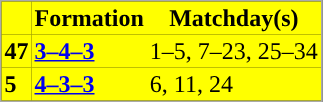<table class="toccolours" border="0" cellpadding="2" cellspacing="0" align="center" style="margin: 0.5em 0 1em 1em; background: #000000; border: 1px #aaaaaa solid;">
<tr bgcolor=#FFFF00>
<th></th>
<th>Formation</th>
<th>Matchday(s)</th>
</tr>
<tr bgcolor=#FFFF00>
<td><strong>47</strong></td>
<td><a href='#'><span><strong>3–4–3</strong></span></a></td>
<td>1–5, 7–23, 25–34</td>
</tr>
<tr bgcolor=#FFFF00>
<td><strong>5</strong></td>
<td><a href='#'><span><strong>4–3–3</strong></span></a></td>
<td>6, 11, 24</td>
</tr>
</table>
